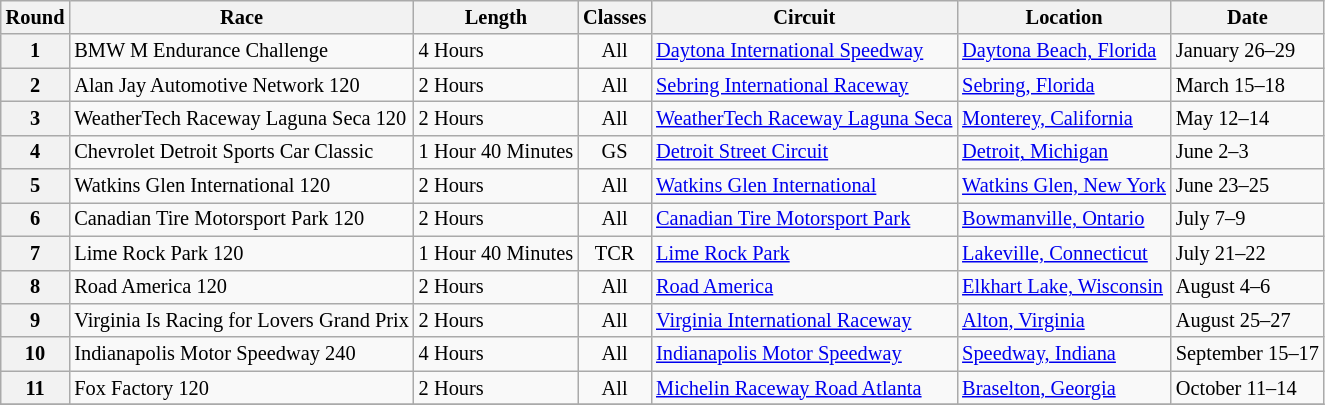<table class="wikitable" style="font-size:85%;">
<tr>
<th>Round</th>
<th>Race</th>
<th>Length</th>
<th>Classes</th>
<th>Circuit</th>
<th>Location</th>
<th>Date</th>
</tr>
<tr>
<th>1</th>
<td>BMW M Endurance Challenge</td>
<td>4 Hours</td>
<td align="center">All</td>
<td> <a href='#'>Daytona International Speedway</a></td>
<td><a href='#'>Daytona Beach, Florida</a></td>
<td>January 26–29</td>
</tr>
<tr>
<th>2</th>
<td>Alan Jay Automotive Network 120</td>
<td>2 Hours</td>
<td align="center">All</td>
<td> <a href='#'>Sebring International Raceway</a></td>
<td><a href='#'>Sebring, Florida</a></td>
<td>March 15–18</td>
</tr>
<tr>
<th>3</th>
<td>WeatherTech Raceway Laguna Seca 120</td>
<td>2 Hours</td>
<td align="center">All</td>
<td> <a href='#'>WeatherTech Raceway Laguna Seca</a></td>
<td><a href='#'>Monterey, California</a></td>
<td>May 12–14</td>
</tr>
<tr>
<th>4</th>
<td>Chevrolet Detroit Sports Car Classic</td>
<td>1 Hour 40 Minutes</td>
<td align="center">GS</td>
<td> <a href='#'>Detroit Street Circuit</a></td>
<td><a href='#'>Detroit, Michigan</a></td>
<td>June 2–3</td>
</tr>
<tr>
<th>5</th>
<td>Watkins Glen International 120</td>
<td>2 Hours</td>
<td align="center">All</td>
<td> <a href='#'>Watkins Glen International</a></td>
<td><a href='#'>Watkins Glen, New York</a></td>
<td>June 23–25</td>
</tr>
<tr>
<th>6</th>
<td>Canadian Tire Motorsport Park 120</td>
<td>2 Hours</td>
<td align="center">All</td>
<td> <a href='#'>Canadian Tire Motorsport Park</a></td>
<td><a href='#'>Bowmanville, Ontario</a></td>
<td>July 7–9</td>
</tr>
<tr>
<th>7</th>
<td>Lime Rock Park 120</td>
<td>1 Hour 40 Minutes</td>
<td align="center">TCR</td>
<td> <a href='#'>Lime Rock Park</a></td>
<td><a href='#'>Lakeville, Connecticut</a></td>
<td>July 21–22</td>
</tr>
<tr>
<th>8</th>
<td>Road America 120</td>
<td>2 Hours</td>
<td align="center">All</td>
<td> <a href='#'>Road America</a></td>
<td><a href='#'>Elkhart Lake, Wisconsin</a></td>
<td>August 4–6</td>
</tr>
<tr>
<th>9</th>
<td>Virginia Is Racing for Lovers Grand Prix</td>
<td>2 Hours</td>
<td align="center">All</td>
<td> <a href='#'>Virginia International Raceway</a></td>
<td><a href='#'>Alton, Virginia</a></td>
<td>August 25–27</td>
</tr>
<tr>
<th>10</th>
<td>Indianapolis Motor Speedway 240</td>
<td>4 Hours</td>
<td align="center">All</td>
<td> <a href='#'>Indianapolis Motor Speedway</a></td>
<td><a href='#'>Speedway, Indiana</a></td>
<td>September 15–17</td>
</tr>
<tr>
<th>11</th>
<td>Fox Factory 120</td>
<td>2 Hours</td>
<td align="center">All</td>
<td> <a href='#'>Michelin Raceway Road Atlanta</a></td>
<td><a href='#'>Braselton, Georgia</a></td>
<td>October 11–14</td>
</tr>
<tr>
</tr>
</table>
